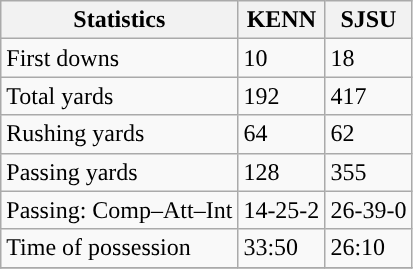<table class="wikitable" style="float: left;">
<tr>
<th>Statistics</th>
<th>KENN</th>
<th>SJSU</th>
</tr>
<tr>
<td>First downs</td>
<td>10</td>
<td>18</td>
</tr>
<tr>
<td>Total yards</td>
<td>192</td>
<td>417</td>
</tr>
<tr>
<td>Rushing yards</td>
<td>64</td>
<td>62</td>
</tr>
<tr>
<td>Passing yards</td>
<td>128</td>
<td>355</td>
</tr>
<tr>
<td>Passing: Comp–Att–Int</td>
<td>14-25-2</td>
<td>26-39-0</td>
</tr>
<tr>
<td>Time of possession</td>
<td>33:50</td>
<td>26:10</td>
</tr>
<tr>
</tr>
</table>
